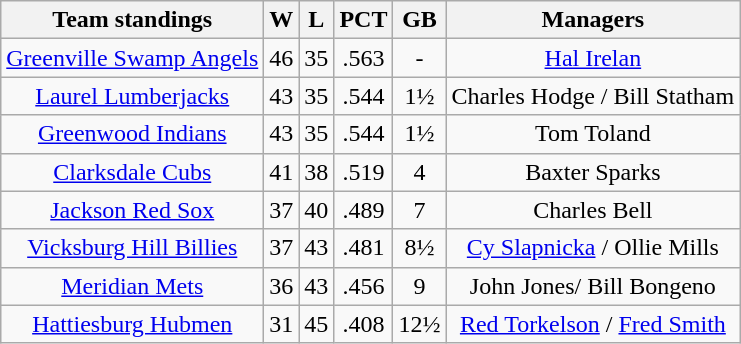<table class="wikitable" style="text-align:center">
<tr>
<th>Team standings</th>
<th>W</th>
<th>L</th>
<th>PCT</th>
<th>GB</th>
<th>Managers</th>
</tr>
<tr>
<td><a href='#'>Greenville Swamp Angels</a></td>
<td>46</td>
<td>35</td>
<td>.563</td>
<td>-</td>
<td><a href='#'>Hal Irelan</a></td>
</tr>
<tr>
<td><a href='#'>Laurel Lumberjacks</a></td>
<td>43</td>
<td>35</td>
<td>.544</td>
<td>1½</td>
<td>Charles Hodge / Bill Statham</td>
</tr>
<tr>
<td><a href='#'>Greenwood Indians</a></td>
<td>43</td>
<td>35</td>
<td>.544</td>
<td>1½</td>
<td>Tom Toland</td>
</tr>
<tr>
<td><a href='#'>Clarksdale Cubs</a></td>
<td>41</td>
<td>38</td>
<td>.519</td>
<td>4</td>
<td>Baxter Sparks</td>
</tr>
<tr>
<td><a href='#'>Jackson Red Sox</a></td>
<td>37</td>
<td>40</td>
<td>.489</td>
<td>7</td>
<td>Charles Bell</td>
</tr>
<tr>
<td><a href='#'>Vicksburg Hill Billies</a></td>
<td>37</td>
<td>43</td>
<td>.481</td>
<td>8½</td>
<td><a href='#'>Cy Slapnicka</a> / Ollie Mills</td>
</tr>
<tr>
<td><a href='#'>Meridian Mets</a></td>
<td>36</td>
<td>43</td>
<td>.456</td>
<td>9</td>
<td>John Jones/ Bill Bongeno</td>
</tr>
<tr>
<td><a href='#'>Hattiesburg Hubmen</a></td>
<td>31</td>
<td>45</td>
<td>.408</td>
<td>12½</td>
<td><a href='#'>Red Torkelson</a> / <a href='#'>Fred Smith</a></td>
</tr>
</table>
